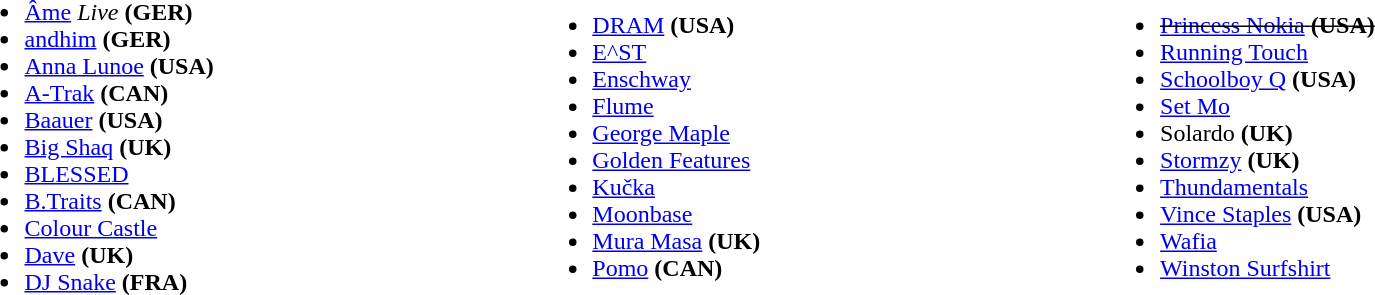<table width=90%|>
<tr>
<td width=33%><br><ul><li><a href='#'>Âme</a> <em>Live</em> <strong>(GER)</strong></li><li><a href='#'>andhim</a> <strong>(GER)</strong></li><li><a href='#'>Anna Lunoe</a> <strong>(USA)</strong></li><li><a href='#'>A-Trak</a> <strong>(CAN)</strong></li><li><a href='#'>Baauer</a> <strong>(USA)</strong></li><li><a href='#'>Big Shaq</a> <strong>(UK)</strong></li><li><a href='#'>BLESSED</a></li><li><a href='#'>B.Traits</a> <strong>(CAN)</strong></li><li><a href='#'>Colour Castle</a></li><li><a href='#'>Dave</a> <strong>(UK)</strong></li><li><a href='#'>DJ Snake</a> <strong>(FRA)</strong></li></ul></td>
<td width=33%><br><ul><li><a href='#'>DRAM</a> <strong>(USA)</strong></li><li><a href='#'>E^ST</a></li><li><a href='#'>Enschway</a></li><li><a href='#'>Flume</a></li><li><a href='#'>George Maple</a></li><li><a href='#'>Golden Features</a></li><li><a href='#'>Kučka</a></li><li><a href='#'>Moonbase</a></li><li><a href='#'>Mura Masa</a> <strong>(UK)</strong></li><li><a href='#'>Pomo</a> <strong>(CAN)</strong></li></ul></td>
<td width=33%><br><ul><li><s><a href='#'>Princess Nokia</a> <strong>(USA)</strong></s></li><li><a href='#'>Running Touch</a></li><li><a href='#'>Schoolboy Q</a> <strong>(USA)</strong></li><li><a href='#'>Set Mo</a></li><li>Solardo <strong>(UK)</strong></li><li><a href='#'>Stormzy</a> <strong>(UK)</strong></li><li><a href='#'>Thundamentals</a></li><li><a href='#'>Vince Staples</a> <strong>(USA)</strong></li><li><a href='#'>Wafia</a></li><li><a href='#'>Winston Surfshirt</a></li></ul></td>
</tr>
</table>
